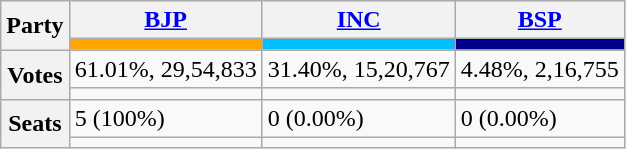<table class="wikitable">
<tr>
<th rowspan="2">Party</th>
<th><a href='#'>BJP</a></th>
<th><a href='#'>INC</a></th>
<th><a href='#'>BSP</a></th>
</tr>
<tr>
<td style="background:orange;"></td>
<td style="background:#00BFFF;"></td>
<td style=" background:darkblue;"></td>
</tr>
<tr>
<th rowspan="2">Votes</th>
<td>61.01%, 29,54,833</td>
<td>31.40%, 15,20,767</td>
<td>4.48%, 2,16,755</td>
</tr>
<tr>
<td></td>
<td></td>
<td></td>
</tr>
<tr>
<th rowspan="2">Seats</th>
<td>5 (100%)</td>
<td>0 (0.00%)</td>
<td>0 (0.00%)</td>
</tr>
<tr>
<td></td>
<td></td>
<td></td>
</tr>
</table>
